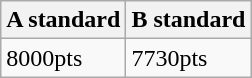<table class="wikitable" border="1" align="upright">
<tr>
<th>A standard</th>
<th>B standard</th>
</tr>
<tr>
<td>8000pts</td>
<td>7730pts</td>
</tr>
</table>
